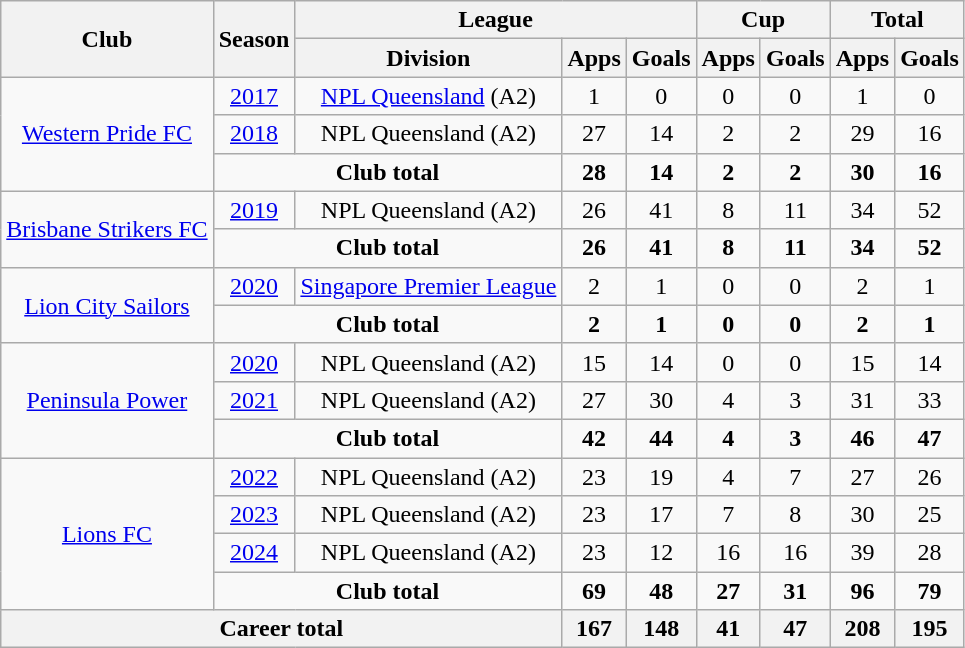<table class="wikitable" style="text-align:center">
<tr>
<th rowspan="2">Club</th>
<th rowspan="2">Season</th>
<th colspan="3">League</th>
<th colspan="2">Cup</th>
<th colspan="2">Total</th>
</tr>
<tr>
<th>Division</th>
<th>Apps</th>
<th>Goals</th>
<th>Apps</th>
<th>Goals</th>
<th>Apps</th>
<th>Goals</th>
</tr>
<tr>
<td rowspan="3"><a href='#'>Western Pride FC</a></td>
<td><a href='#'>2017</a></td>
<td><a href='#'>NPL Queensland</a> (A2)</td>
<td>1</td>
<td>0</td>
<td>0</td>
<td>0</td>
<td>1</td>
<td>0</td>
</tr>
<tr>
<td><a href='#'>2018</a></td>
<td>NPL Queensland (A2)</td>
<td>27</td>
<td>14</td>
<td>2</td>
<td>2</td>
<td>29</td>
<td>16</td>
</tr>
<tr>
<td colspan="2"><strong>Club total</strong></td>
<td><strong>28</strong></td>
<td><strong>14</strong></td>
<td><strong>2</strong></td>
<td><strong>2</strong></td>
<td><strong>30</strong></td>
<td><strong>16</strong></td>
</tr>
<tr>
<td rowspan="2"><a href='#'>Brisbane Strikers FC</a></td>
<td><a href='#'>2019</a></td>
<td>NPL Queensland (A2)</td>
<td>26</td>
<td>41</td>
<td>8</td>
<td>11</td>
<td>34</td>
<td>52</td>
</tr>
<tr>
<td colspan="2"><strong>Club total</strong></td>
<td><strong>26</strong></td>
<td><strong>41</strong></td>
<td><strong>8</strong></td>
<td><strong>11</strong></td>
<td><strong>34</strong></td>
<td><strong>52</strong></td>
</tr>
<tr>
<td rowspan="2"><a href='#'>Lion City Sailors</a></td>
<td><a href='#'>2020</a></td>
<td><a href='#'>Singapore Premier League</a></td>
<td>2</td>
<td>1</td>
<td>0</td>
<td>0</td>
<td>2</td>
<td>1</td>
</tr>
<tr>
<td colspan="2"><strong>Club total</strong></td>
<td><strong>2</strong></td>
<td><strong>1</strong></td>
<td><strong>0</strong></td>
<td><strong>0</strong></td>
<td><strong>2</strong></td>
<td><strong>1</strong></td>
</tr>
<tr>
<td rowspan="3"><a href='#'>Peninsula Power</a></td>
<td><a href='#'>2020</a></td>
<td>NPL Queensland (A2)</td>
<td>15</td>
<td>14</td>
<td>0</td>
<td>0</td>
<td>15</td>
<td>14</td>
</tr>
<tr>
<td><a href='#'>2021</a></td>
<td>NPL Queensland (A2)</td>
<td>27</td>
<td>30</td>
<td>4</td>
<td>3</td>
<td>31</td>
<td>33</td>
</tr>
<tr>
<td colspan="2"><strong>Club total</strong></td>
<td><strong>42</strong></td>
<td><strong>44</strong></td>
<td><strong>4</strong></td>
<td><strong>3</strong></td>
<td><strong>46</strong></td>
<td><strong>47</strong></td>
</tr>
<tr>
<td rowspan="4"><a href='#'>Lions FC</a></td>
<td><a href='#'>2022</a></td>
<td>NPL Queensland (A2)</td>
<td>23</td>
<td>19</td>
<td>4</td>
<td>7</td>
<td>27</td>
<td>26</td>
</tr>
<tr>
<td><a href='#'>2023</a></td>
<td>NPL Queensland (A2)</td>
<td>23</td>
<td>17</td>
<td>7</td>
<td>8</td>
<td>30</td>
<td>25</td>
</tr>
<tr>
<td><a href='#'>2024</a></td>
<td>NPL Queensland (A2)</td>
<td>23</td>
<td>12</td>
<td>16</td>
<td>16</td>
<td>39</td>
<td>28</td>
</tr>
<tr>
<td colspan="2"><strong>Club total</strong></td>
<td><strong>69</strong></td>
<td><strong>48</strong></td>
<td><strong>27</strong></td>
<td><strong>31</strong></td>
<td><strong>96</strong></td>
<td><strong>79</strong></td>
</tr>
<tr>
<th colspan="3">Career total</th>
<th>167</th>
<th>148</th>
<th>41</th>
<th>47</th>
<th>208</th>
<th>195</th>
</tr>
</table>
